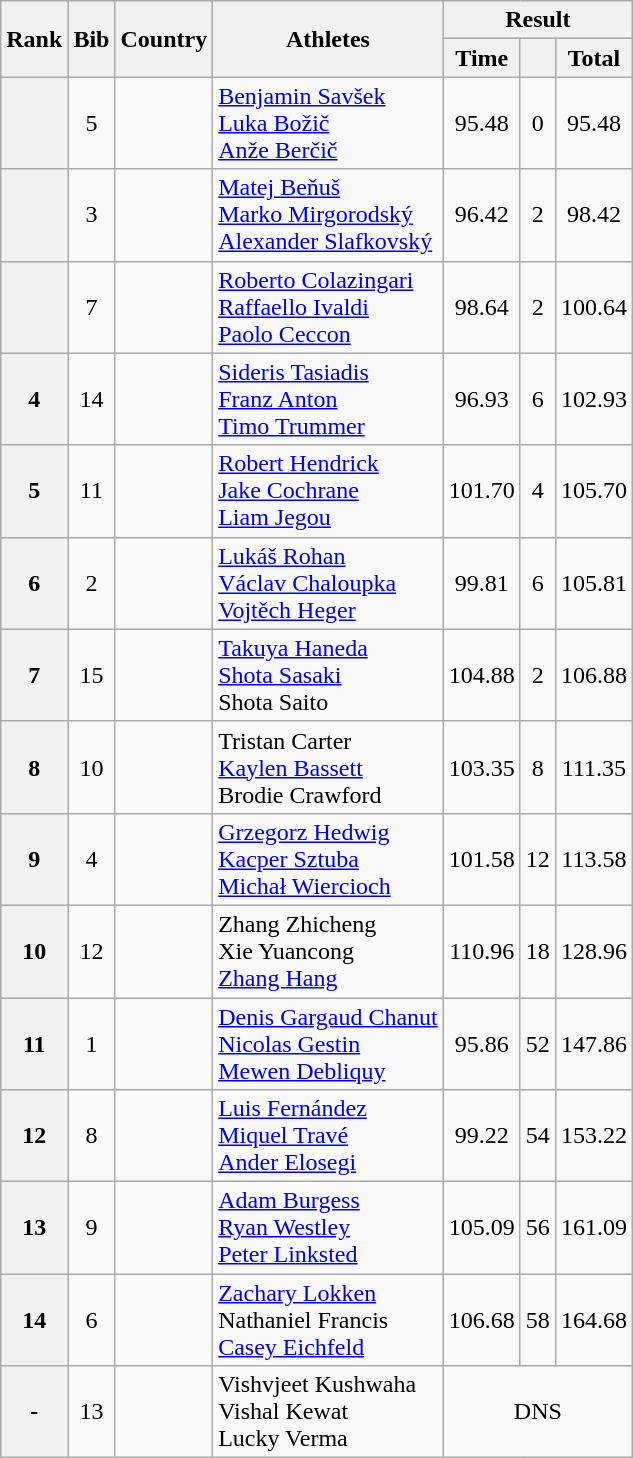<table class="wikitable" style="text-align:center">
<tr>
<th rowspan=2>Rank</th>
<th rowspan=2>Bib</th>
<th rowspan=2>Country</th>
<th rowspan=2>Athletes</th>
<th colspan=3>Result</th>
</tr>
<tr>
<th>Time</th>
<th></th>
<th>Total</th>
</tr>
<tr>
<th></th>
<td>5</td>
<td align=left></td>
<td align=left><a href='#'>Benjamin Savšek</a><br><a href='#'>Luka Božič</a><br><a href='#'>Anže Berčič</a></td>
<td>95.48</td>
<td>0</td>
<td>95.48</td>
</tr>
<tr>
<th></th>
<td>3</td>
<td align=left></td>
<td align=left><a href='#'>Matej Beňuš</a><br><a href='#'>Marko Mirgorodský</a><br><a href='#'>Alexander Slafkovský</a></td>
<td>96.42</td>
<td>2</td>
<td>98.42</td>
</tr>
<tr>
<th></th>
<td>7</td>
<td align=left></td>
<td align=left><a href='#'>Roberto Colazingari</a><br><a href='#'>Raffaello Ivaldi</a><br><a href='#'>Paolo Ceccon</a></td>
<td>98.64</td>
<td>2</td>
<td>100.64</td>
</tr>
<tr>
<th>4</th>
<td>14</td>
<td align=left></td>
<td align=left><a href='#'>Sideris Tasiadis</a><br><a href='#'>Franz Anton</a><br><a href='#'>Timo Trummer</a></td>
<td>96.93</td>
<td>6</td>
<td>102.93</td>
</tr>
<tr>
<th>5</th>
<td>11</td>
<td align=left></td>
<td align=left><a href='#'>Robert Hendrick</a><br><a href='#'>Jake Cochrane</a><br><a href='#'>Liam Jegou</a></td>
<td>101.70</td>
<td>4</td>
<td>105.70</td>
</tr>
<tr>
<th>6</th>
<td>2</td>
<td align=left></td>
<td align=left><a href='#'>Lukáš Rohan</a><br><a href='#'>Václav Chaloupka</a><br><a href='#'>Vojtěch Heger</a></td>
<td>99.81</td>
<td>6</td>
<td>105.81</td>
</tr>
<tr>
<th>7</th>
<td>15</td>
<td align=left></td>
<td align=left><a href='#'>Takuya Haneda</a><br><a href='#'>Shota Sasaki</a><br>Shota Saito</td>
<td>104.88</td>
<td>2</td>
<td>106.88</td>
</tr>
<tr>
<th>8</th>
<td>10</td>
<td align=left></td>
<td align=left>Tristan Carter<br><a href='#'>Kaylen Bassett</a><br>Brodie Crawford</td>
<td>103.35</td>
<td>8</td>
<td>111.35</td>
</tr>
<tr>
<th>9</th>
<td>4</td>
<td align=left></td>
<td align=left><a href='#'>Grzegorz Hedwig</a><br><a href='#'>Kacper Sztuba</a><br><a href='#'>Michał Wiercioch</a></td>
<td>101.58</td>
<td>12</td>
<td>113.58</td>
</tr>
<tr>
<th>10</th>
<td>12</td>
<td align=left></td>
<td align=left>Zhang Zhicheng<br>Xie Yuancong<br><a href='#'>Zhang Hang</a></td>
<td>110.96</td>
<td>18</td>
<td>128.96</td>
</tr>
<tr>
<th>11</th>
<td>1</td>
<td align=left></td>
<td align=left><a href='#'>Denis Gargaud Chanut</a><br><a href='#'>Nicolas Gestin</a><br><a href='#'>Mewen Debliquy</a></td>
<td>95.86</td>
<td>52</td>
<td>147.86</td>
</tr>
<tr>
<th>12</th>
<td>8</td>
<td align=left></td>
<td align=left><a href='#'>Luis Fernández</a><br><a href='#'>Miquel Travé</a><br><a href='#'>Ander Elosegi</a></td>
<td>99.22</td>
<td>54</td>
<td>153.22</td>
</tr>
<tr>
<th>13</th>
<td>9</td>
<td align=left></td>
<td align=left><a href='#'>Adam Burgess</a><br><a href='#'>Ryan Westley</a><br><a href='#'>Peter Linksted</a></td>
<td>105.09</td>
<td>56</td>
<td>161.09</td>
</tr>
<tr>
<th>14</th>
<td>6</td>
<td align=left></td>
<td align=left><a href='#'>Zachary Lokken</a><br>Nathaniel Francis<br><a href='#'>Casey Eichfeld</a></td>
<td>106.68</td>
<td>58</td>
<td>164.68</td>
</tr>
<tr>
<th>-</th>
<td>13</td>
<td align=left></td>
<td align=left>Vishvjeet Kushwaha<br>Vishal Kewat<br>Lucky Verma</td>
<td colspan=3>DNS</td>
</tr>
</table>
